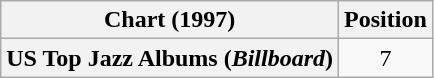<table class="wikitable plainrowheaders" style="text-align:center">
<tr>
<th scope="col">Chart (1997)</th>
<th scope="col">Position</th>
</tr>
<tr>
<th scope="row">US Top Jazz Albums (<em>Billboard</em>)</th>
<td>7</td>
</tr>
</table>
